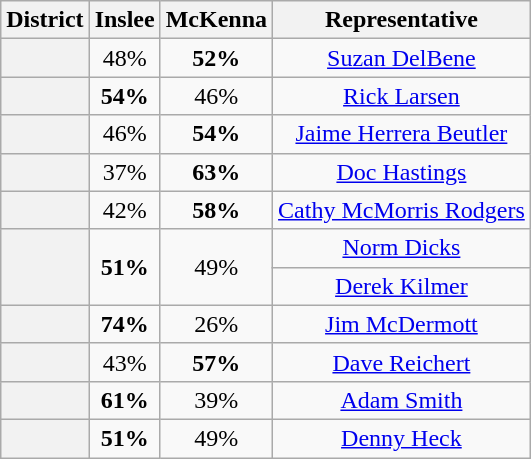<table class=wikitable>
<tr>
<th>District</th>
<th>Inslee</th>
<th>McKenna</th>
<th>Representative</th>
</tr>
<tr align=center>
<th></th>
<td>48%</td>
<td><strong>52%</strong></td>
<td><a href='#'>Suzan DelBene</a></td>
</tr>
<tr align=center>
<th></th>
<td><strong>54%</strong></td>
<td>46%</td>
<td><a href='#'>Rick Larsen</a></td>
</tr>
<tr align=center>
<th></th>
<td>46%</td>
<td><strong>54%</strong></td>
<td><a href='#'>Jaime Herrera Beutler</a></td>
</tr>
<tr align=center>
<th></th>
<td>37%</td>
<td><strong>63%</strong></td>
<td><a href='#'>Doc Hastings</a></td>
</tr>
<tr align=center>
<th></th>
<td>42%</td>
<td><strong>58%</strong></td>
<td><a href='#'>Cathy McMorris Rodgers</a></td>
</tr>
<tr align=center>
<th rowspan=2 ></th>
<td rowspan=2><strong>51%</strong></td>
<td rowspan=2>49%</td>
<td><a href='#'>Norm Dicks</a></td>
</tr>
<tr align=center>
<td><a href='#'>Derek Kilmer</a></td>
</tr>
<tr align=center>
<th></th>
<td><strong>74%</strong></td>
<td>26%</td>
<td><a href='#'>Jim McDermott</a></td>
</tr>
<tr align=center>
<th></th>
<td>43%</td>
<td><strong>57%</strong></td>
<td><a href='#'>Dave Reichert</a></td>
</tr>
<tr align=center>
<th></th>
<td><strong>61%</strong></td>
<td>39%</td>
<td><a href='#'>Adam Smith</a></td>
</tr>
<tr align=center>
<th></th>
<td><strong>51%</strong></td>
<td>49%</td>
<td><a href='#'>Denny Heck</a></td>
</tr>
</table>
